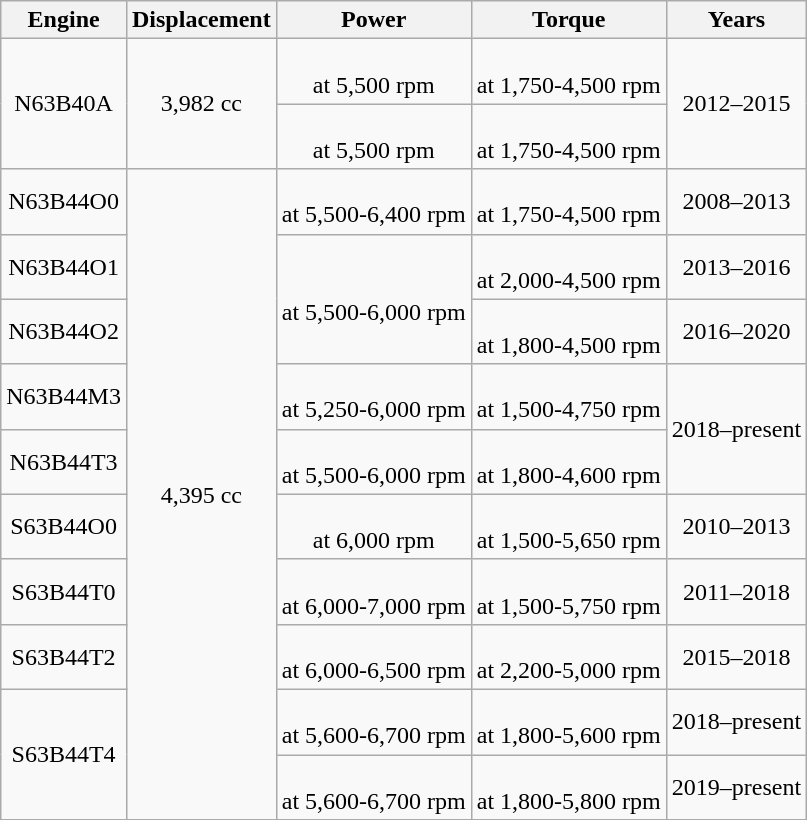<table class="wikitable sortable" style="text-align: center;">
<tr>
<th>Engine</th>
<th>Displacement</th>
<th>Power</th>
<th>Torque</th>
<th>Years</th>
</tr>
<tr>
<td rowspan=2>N63B40A</td>
<td rowspan=2>3,982 cc</td>
<td> <br> at 5,500 rpm</td>
<td> <br> at 1,750-4,500 rpm</td>
<td rowspan=2>2012–2015</td>
</tr>
<tr>
<td> <br> at 5,500 rpm</td>
<td> <br> at 1,750-4,500 rpm</td>
</tr>
<tr>
<td>N63B44O0</td>
<td rowspan="10">4,395 cc</td>
<td> <br> at 5,500-6,400 rpm</td>
<td> <br> at 1,750-4,500 rpm</td>
<td>2008–2013</td>
</tr>
<tr>
<td>N63B44O1</td>
<td rowspan=2> <br> at 5,500-6,000 rpm</td>
<td> <br> at 2,000-4,500 rpm</td>
<td>2013–2016</td>
</tr>
<tr>
<td>N63B44O2</td>
<td> <br> at 1,800-4,500 rpm</td>
<td>2016–2020</td>
</tr>
<tr>
<td>N63B44M3</td>
<td> <br> at 5,250-6,000 rpm</td>
<td> <br> at 1,500-4,750 rpm</td>
<td rowspan="2">2018–present</td>
</tr>
<tr>
<td>N63B44T3</td>
<td> <br> at 5,500-6,000 rpm</td>
<td> <br> at 1,800-4,600 rpm</td>
</tr>
<tr>
<td>S63B44O0</td>
<td> <br> at 6,000 rpm</td>
<td> <br> at 1,500-5,650 rpm</td>
<td>2010–2013</td>
</tr>
<tr>
<td>S63B44T0</td>
<td> <br> at 6,000-7,000 rpm</td>
<td> <br> at 1,500-5,750 rpm</td>
<td>2011–2018</td>
</tr>
<tr>
<td>S63B44T2</td>
<td> <br> at 6,000-6,500 rpm</td>
<td> <br> at 2,200-5,000 rpm</td>
<td>2015–2018</td>
</tr>
<tr>
<td rowspan="2">S63B44T4</td>
<td> <br> at 5,600-6,700 rpm</td>
<td> <br> at 1,800-5,600 rpm</td>
<td>2018–present</td>
</tr>
<tr>
<td> <br> at 5,600-6,700 rpm</td>
<td> <br> at 1,800-5,800 rpm</td>
<td>2019–present</td>
</tr>
<tr>
</tr>
</table>
